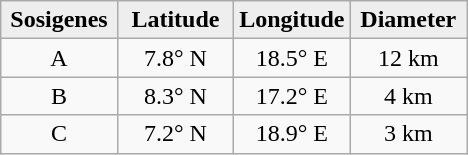<table class="wikitable">
<tr>
<th width="25%" style="background:#eeeeee;">Sosigenes</th>
<th width="25%" style="background:#eeeeee;">Latitude</th>
<th width="25%" style="background:#eeeeee;">Longitude</th>
<th width="25%" style="background:#eeeeee;">Diameter</th>
</tr>
<tr>
<td align="center">A</td>
<td align="center">7.8° N</td>
<td align="center">18.5° E</td>
<td align="center">12 km</td>
</tr>
<tr>
<td align="center">B</td>
<td align="center">8.3° N</td>
<td align="center">17.2° E</td>
<td align="center">4 km</td>
</tr>
<tr>
<td align="center">C</td>
<td align="center">7.2° N</td>
<td align="center">18.9° E</td>
<td align="center">3 km</td>
</tr>
</table>
